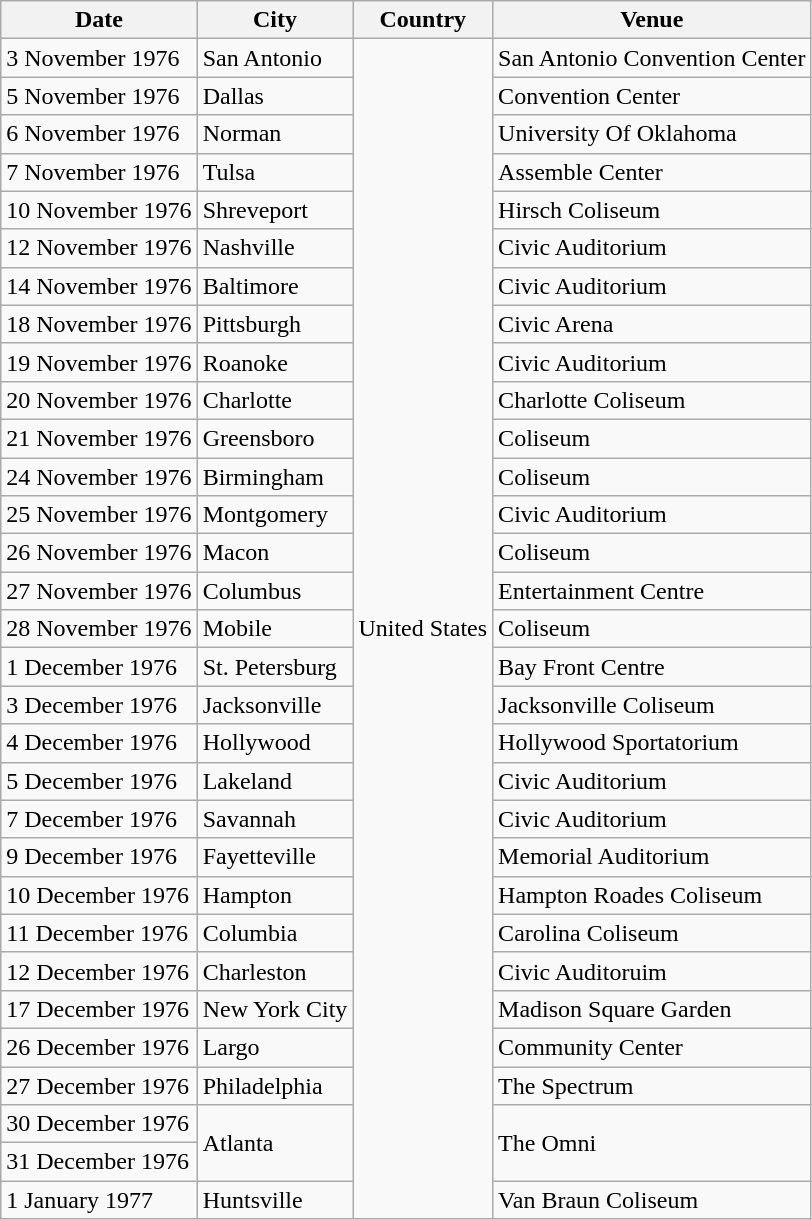<table class="wikitable">
<tr>
<th>Date</th>
<th>City</th>
<th>Country</th>
<th>Venue</th>
</tr>
<tr>
<td>3 November 1976</td>
<td>San Antonio</td>
<td rowspan="31">United States</td>
<td>San Antonio Convention Center</td>
</tr>
<tr>
<td>5 November 1976</td>
<td>Dallas</td>
<td>Convention Center</td>
</tr>
<tr>
<td>6 November 1976</td>
<td>Norman</td>
<td>University Of Oklahoma</td>
</tr>
<tr>
<td>7 November 1976</td>
<td>Tulsa</td>
<td>Assemble Center</td>
</tr>
<tr>
<td>10 November 1976</td>
<td>Shreveport</td>
<td>Hirsch Coliseum</td>
</tr>
<tr>
<td>12 November 1976</td>
<td>Nashville</td>
<td>Civic Auditorium</td>
</tr>
<tr>
<td>14 November 1976</td>
<td>Baltimore</td>
<td>Civic Auditorium</td>
</tr>
<tr>
<td>18 November 1976</td>
<td>Pittsburgh</td>
<td>Civic Arena</td>
</tr>
<tr>
<td>19 November 1976</td>
<td>Roanoke</td>
<td>Civic Auditorium</td>
</tr>
<tr>
<td>20 November 1976</td>
<td>Charlotte</td>
<td>Charlotte Coliseum</td>
</tr>
<tr>
<td>21 November 1976</td>
<td>Greensboro</td>
<td>Coliseum</td>
</tr>
<tr>
<td>24 November 1976</td>
<td>Birmingham</td>
<td>Coliseum</td>
</tr>
<tr>
<td>25 November 1976</td>
<td>Montgomery</td>
<td>Civic Auditorium</td>
</tr>
<tr>
<td>26 November 1976</td>
<td>Macon</td>
<td>Coliseum</td>
</tr>
<tr>
<td>27 November 1976</td>
<td>Columbus</td>
<td>Entertainment Centre</td>
</tr>
<tr>
<td>28 November 1976</td>
<td>Mobile</td>
<td>Coliseum</td>
</tr>
<tr>
<td>1 December 1976</td>
<td>St. Petersburg</td>
<td>Bay Front Centre</td>
</tr>
<tr>
<td>3 December 1976</td>
<td>Jacksonville</td>
<td>Jacksonville Coliseum</td>
</tr>
<tr>
<td>4 December 1976</td>
<td>Hollywood</td>
<td>Hollywood Sportatorium</td>
</tr>
<tr>
<td>5 December 1976</td>
<td>Lakeland</td>
<td>Civic Auditorium</td>
</tr>
<tr>
<td>7 December 1976</td>
<td>Savannah</td>
<td>Civic Auditorium</td>
</tr>
<tr>
<td>9 December 1976</td>
<td>Fayetteville</td>
<td>Memorial Auditorium</td>
</tr>
<tr>
<td>10 December 1976</td>
<td>Hampton</td>
<td>Hampton Roades Coliseum</td>
</tr>
<tr>
<td>11 December 1976</td>
<td>Columbia</td>
<td>Carolina Coliseum</td>
</tr>
<tr>
<td>12 December 1976</td>
<td>Charleston</td>
<td>Civic Auditoruim</td>
</tr>
<tr>
<td>17 December 1976</td>
<td>New York City</td>
<td>Madison Square Garden</td>
</tr>
<tr>
<td>26 December 1976</td>
<td>Largo</td>
<td>Community Center</td>
</tr>
<tr>
<td>27 December 1976</td>
<td>Philadelphia</td>
<td>The Spectrum</td>
</tr>
<tr>
<td>30 December 1976</td>
<td rowspan="2">Atlanta</td>
<td rowspan="2">The Omni</td>
</tr>
<tr>
<td>31 December 1976</td>
</tr>
<tr>
<td>1 January 1977</td>
<td>Huntsville</td>
<td>Van Braun Coliseum</td>
</tr>
</table>
